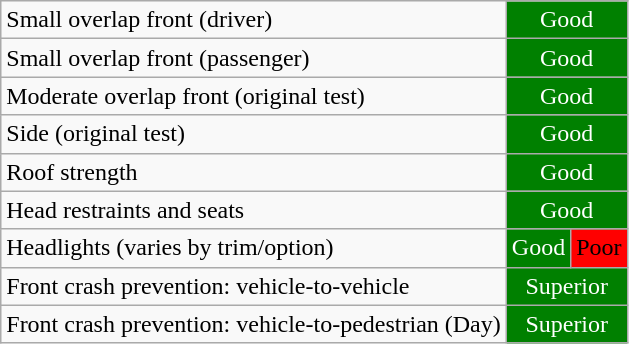<table class="wikitable">
<tr>
<td>Small overlap front (driver)</td>
<td colspan="2" style="text-align:center;color:white;background:green">Good</td>
</tr>
<tr>
<td>Small overlap front (passenger)</td>
<td colspan="2" style="text-align:center;color:white;background:green">Good</td>
</tr>
<tr>
<td>Moderate overlap front (original test)</td>
<td colspan="2" style="text-align:center;color:white;background:green">Good</td>
</tr>
<tr>
<td>Side (original test)</td>
<td colspan="2" style="text-align:center;color:white;background:green">Good</td>
</tr>
<tr>
<td>Roof strength</td>
<td colspan="2" style="text-align:center;color:white;background:green">Good</td>
</tr>
<tr>
<td>Head restraints and seats</td>
<td colspan="2" style="text-align:center;color:white;background:green">Good</td>
</tr>
<tr>
<td>Headlights (varies by trim/option)</td>
<td colspan="1" style="text-align:center;color:white;background:green">Good</td>
<td colspan="1" style="text-align:center;color:black;background:red">Poor</td>
</tr>
<tr>
<td>Front crash prevention: vehicle-to-vehicle</td>
<td colspan="2" style="text-align:center;color:white;background:green">Superior</td>
</tr>
<tr>
<td>Front crash prevention: vehicle-to-pedestrian (Day)</td>
<td colspan="2" style="text-align:center;color:white;background:green">Superior</td>
</tr>
</table>
